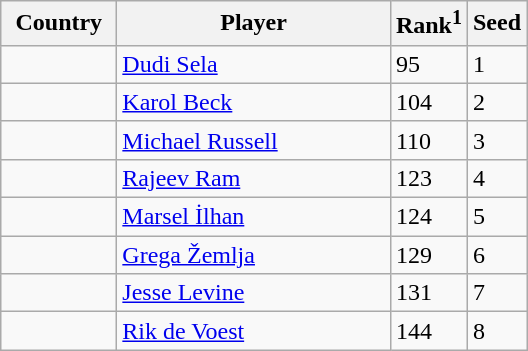<table class="sortable wikitable">
<tr>
<th width="70">Country</th>
<th width="175">Player</th>
<th>Rank<sup>1</sup></th>
<th>Seed</th>
</tr>
<tr>
<td></td>
<td><a href='#'>Dudi Sela</a></td>
<td>95</td>
<td>1</td>
</tr>
<tr>
<td></td>
<td><a href='#'>Karol Beck</a></td>
<td>104</td>
<td>2</td>
</tr>
<tr>
<td></td>
<td><a href='#'>Michael Russell</a></td>
<td>110</td>
<td>3</td>
</tr>
<tr>
<td></td>
<td><a href='#'>Rajeev Ram</a></td>
<td>123</td>
<td>4</td>
</tr>
<tr>
<td></td>
<td><a href='#'>Marsel İlhan</a></td>
<td>124</td>
<td>5</td>
</tr>
<tr>
<td></td>
<td><a href='#'>Grega Žemlja</a></td>
<td>129</td>
<td>6</td>
</tr>
<tr>
<td></td>
<td><a href='#'>Jesse Levine</a></td>
<td>131</td>
<td>7</td>
</tr>
<tr>
<td></td>
<td><a href='#'>Rik de Voest</a></td>
<td>144</td>
<td>8</td>
</tr>
</table>
